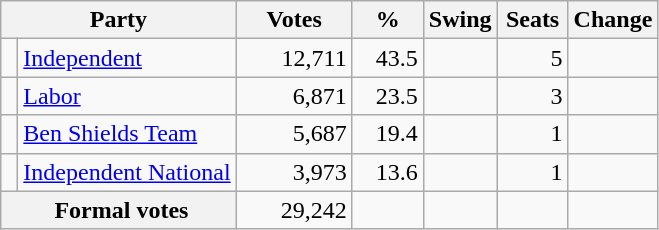<table class="wikitable" style="text-align:right; margin-bottom:0">
<tr>
<th style="width:10px" colspan=3>Party</th>
<th style="width:70px;">Votes</th>
<th style="width:40px;">%</th>
<th style="width:40px;">Swing</th>
<th style="width:40px;">Seats</th>
<th style="width:40px;">Change</th>
</tr>
<tr>
<td> </td>
<td style="text-align:left;" colspan="2"><a href='#'>Independent</a></td>
<td>12,711</td>
<td>43.5</td>
<td></td>
<td>5</td>
<td></td>
</tr>
<tr>
<td> </td>
<td style="text-align:left;" colspan="2"><a href='#'>Labor</a></td>
<td>6,871</td>
<td>23.5</td>
<td></td>
<td>3</td>
<td></td>
</tr>
<tr>
<td> </td>
<td style="text-align:left;" colspan="2"><a href='#'>Ben Shields Team</a></td>
<td>5,687</td>
<td>19.4</td>
<td></td>
<td>1</td>
<td></td>
</tr>
<tr>
<td> </td>
<td style="text-align:left;" colspan="2"><a href='#'>Independent National</a></td>
<td>3,973</td>
<td>13.6</td>
<td></td>
<td>1</td>
<td></td>
</tr>
<tr>
<th colspan="3" rowspan="1"> Formal votes</th>
<td>29,242</td>
<td></td>
<td></td>
<td></td>
<td></td>
</tr>
</table>
